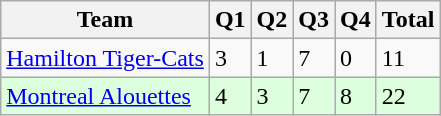<table class="wikitable">
<tr>
<th>Team</th>
<th>Q1</th>
<th>Q2</th>
<th>Q3</th>
<th>Q4</th>
<th>Total</th>
</tr>
<tr>
<td><a href='#'>Hamilton Tiger-Cats</a></td>
<td>3</td>
<td>1</td>
<td>7</td>
<td>0</td>
<td>11</td>
</tr>
<tr style="background:#dfd;">
<td><a href='#'>Montreal Alouettes</a></td>
<td>4</td>
<td>3</td>
<td>7</td>
<td>8</td>
<td>22</td>
</tr>
</table>
